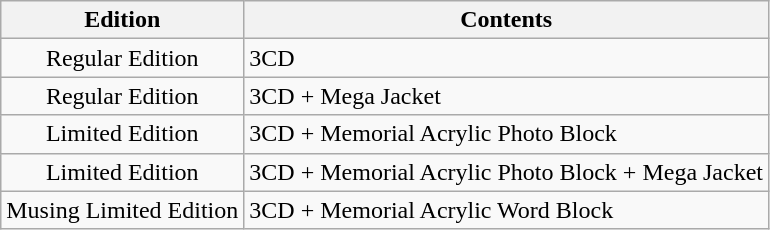<table class="wikitable">
<tr>
<th>Edition</th>
<th>Contents</th>
</tr>
<tr>
<td align="center">Regular Edition</td>
<td>3CD</td>
</tr>
<tr>
<td align="center">Regular Edition</td>
<td>3CD + Mega Jacket </td>
</tr>
<tr>
<td align="center">Limited Edition</td>
<td>3CD + Memorial Acrylic Photo Block</td>
</tr>
<tr>
<td align="center">Limited Edition</td>
<td>3CD + Memorial Acrylic Photo Block + Mega Jacket </td>
</tr>
<tr>
<td align="center">Musing Limited Edition</td>
<td>3CD + Memorial Acrylic Word Block </td>
</tr>
</table>
